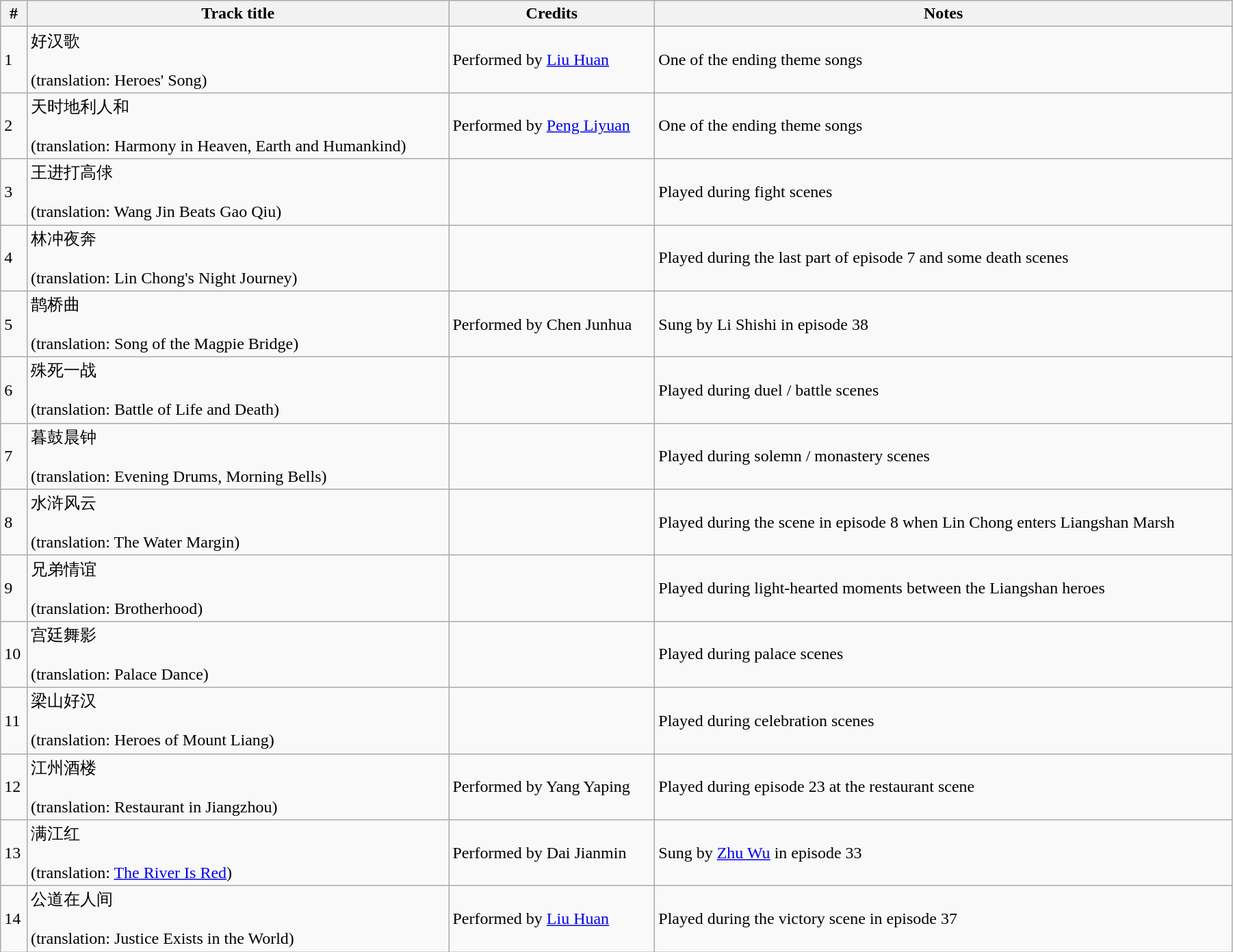<table class="wikitable" width=95%>
<tr>
<th>#</th>
<th>Track title</th>
<th>Credits</th>
<th>Notes</th>
</tr>
<tr>
<td>1</td>
<td>好汉歌<br><br>(translation: Heroes' Song)</td>
<td>Performed by <a href='#'>Liu Huan</a></td>
<td>One of the ending theme songs</td>
</tr>
<tr>
<td>2</td>
<td>天时地利人和<br><br>(translation: Harmony in Heaven, Earth and Humankind)</td>
<td>Performed by <a href='#'>Peng Liyuan</a></td>
<td>One of the ending theme songs</td>
</tr>
<tr>
<td>3</td>
<td>王进打高俅<br><br>(translation: Wang Jin Beats Gao Qiu)</td>
<td></td>
<td>Played during fight scenes</td>
</tr>
<tr>
<td>4</td>
<td>林冲夜奔<br><br>(translation: Lin Chong's Night Journey)</td>
<td></td>
<td>Played during the last part of episode 7 and some death scenes</td>
</tr>
<tr>
<td>5</td>
<td>鹊桥曲<br><br>(translation: Song of the Magpie Bridge)</td>
<td>Performed by Chen Junhua</td>
<td>Sung by Li Shishi in episode 38</td>
</tr>
<tr>
<td>6</td>
<td>殊死一战<br><br>(translation: Battle of Life and Death)</td>
<td></td>
<td>Played during duel / battle scenes</td>
</tr>
<tr>
<td>7</td>
<td>暮鼓晨钟<br><br>(translation: Evening Drums, Morning Bells)</td>
<td></td>
<td>Played during solemn / monastery scenes</td>
</tr>
<tr>
<td>8</td>
<td>水浒风云<br><br>(translation: The Water Margin)</td>
<td></td>
<td>Played during the scene in episode 8 when Lin Chong enters Liangshan Marsh</td>
</tr>
<tr>
<td>9</td>
<td>兄弟情谊<br><br>(translation: Brotherhood)</td>
<td></td>
<td>Played during light-hearted moments between the Liangshan heroes</td>
</tr>
<tr>
<td>10</td>
<td>宫廷舞影<br><br>(translation: Palace Dance)</td>
<td></td>
<td>Played during palace scenes</td>
</tr>
<tr>
<td>11</td>
<td>梁山好汉<br><br>(translation: Heroes of Mount Liang)</td>
<td></td>
<td>Played during celebration scenes</td>
</tr>
<tr>
<td>12</td>
<td>江州酒楼<br><br>(translation: Restaurant in Jiangzhou)</td>
<td>Performed by Yang Yaping</td>
<td>Played during episode 23 at the restaurant scene</td>
</tr>
<tr>
<td>13</td>
<td>满江红<br><br>(translation: <a href='#'>The River Is Red</a>)</td>
<td>Performed by Dai Jianmin</td>
<td>Sung by <a href='#'>Zhu Wu</a> in episode 33</td>
</tr>
<tr>
<td>14</td>
<td>公道在人间<br><br>(translation: Justice Exists in the World)</td>
<td>Performed by <a href='#'>Liu Huan</a></td>
<td>Played during the victory scene in episode 37</td>
</tr>
</table>
